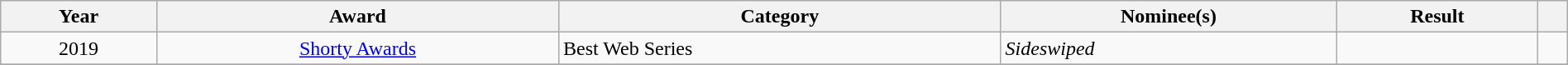<table class="wikitable sortable" style="width:100%">
<tr>
<th scope="col">Year</th>
<th scope="col">Award</th>
<th scope="col">Category</th>
<th scope="col">Nominee(s)</th>
<th scope="col">Result</th>
<th scope="col" class="unsortable"></th>
</tr>
<tr>
<td align="center">2019</td>
<td align="center"><a href='#'>Shorty Awards</a></td>
<td>Best Web Series</td>
<td><em>Sideswiped</em></td>
<td></td>
<td align="center"></td>
</tr>
<tr>
</tr>
</table>
